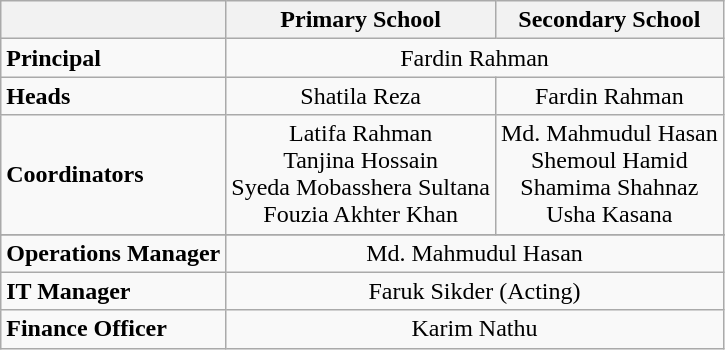<table class="wikitable">
<tr>
<th></th>
<th>Primary School</th>
<th>Secondary School</th>
</tr>
<tr>
<td><strong>Principal</strong></td>
<td colspan="3" style="text-align: center;">Fardin Rahman</td>
</tr>
<tr>
<td><strong>Heads</strong></td>
<td style="text-align: center;">Shatila Reza</td>
<td style="text-align: center;">Fardin Rahman</td>
</tr>
<tr>
<td><strong>Coordinators</strong></td>
<td colspan="1" style="text-align: center;">Latifa Rahman<br>Tanjina Hossain<br>Syeda Mobasshera Sultana<br>Fouzia Akhter Khan</td>
<td style="text-align: center;">Md. Mahmudul Hasan <br> Shemoul Hamid <br> Shamima Shahnaz <br> Usha Kasana</td>
</tr>
<tr>
</tr>
<tr>
<td><strong>Operations Manager</strong></td>
<td colspan="3" style="text-align: center;">Md. Mahmudul Hasan</td>
</tr>
<tr>
<td><strong>IT Manager</strong></td>
<td colspan="3" style="text-align: center;">Faruk Sikder (Acting)</td>
</tr>
<tr>
<td><strong>Finance Officer</strong></td>
<td colspan="3" style="text-align: center;">Karim Nathu</td>
</tr>
</table>
